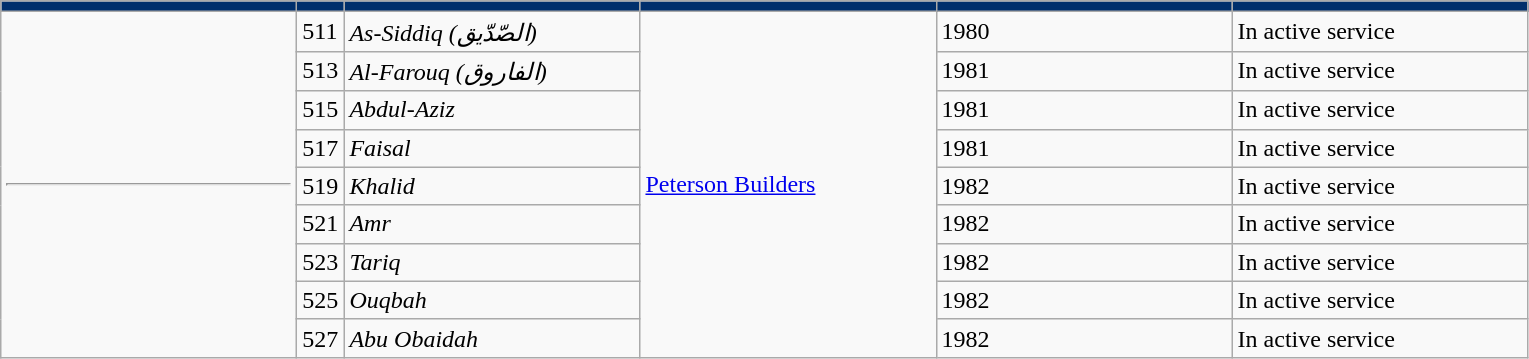<table class="wikitable">
<tr>
<th style="background:#002F6C" width="190"></th>
<th style="background:#002F6C"></th>
<th style="background:#002F6C" width="190"></th>
<th style="background:#002F6C" width="190"></th>
<th style="background:#002F6C" width="190"></th>
<th style="background:#002F6C" width="190"></th>
</tr>
<tr>
<td rowspan="9"><hr></td>
<td>511</td>
<td><em>As-Siddiq (الصّدّيق)</em></td>
<td rowspan="9"><a href='#'>Peterson Builders</a></td>
<td>1980</td>
<td>In active service</td>
</tr>
<tr>
<td>513</td>
<td><em>Al-Farouq (الفاروق)</em></td>
<td>1981</td>
<td>In active service</td>
</tr>
<tr>
<td>515</td>
<td><em>Abdul-Aziz</em></td>
<td>1981</td>
<td>In active service</td>
</tr>
<tr>
<td>517</td>
<td><em>Faisal</em></td>
<td>1981</td>
<td>In active service</td>
</tr>
<tr>
<td>519</td>
<td><em>Khalid</em></td>
<td>1982</td>
<td>In active service</td>
</tr>
<tr>
<td>521</td>
<td><em>Amr</em></td>
<td>1982</td>
<td>In active service</td>
</tr>
<tr>
<td>523</td>
<td><em>Tariq</em></td>
<td>1982</td>
<td>In active service</td>
</tr>
<tr>
<td>525</td>
<td><em>Ouqbah</em></td>
<td>1982</td>
<td>In active service</td>
</tr>
<tr>
<td>527</td>
<td><em>Abu Obaidah</em></td>
<td>1982</td>
<td>In active service</td>
</tr>
</table>
